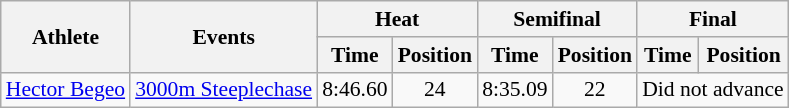<table class=wikitable style="font-size:90%">
<tr>
<th rowspan="2">Athlete</th>
<th rowspan="2">Events</th>
<th colspan="2">Heat</th>
<th colspan="2">Semifinal</th>
<th colspan="2">Final</th>
</tr>
<tr>
<th>Time</th>
<th>Position</th>
<th>Time</th>
<th>Position</th>
<th>Time</th>
<th>Position</th>
</tr>
<tr>
<td><a href='#'>Hector Begeo</a></td>
<td><a href='#'>3000m Steeplechase</a></td>
<td align=center>8:46.60</td>
<td align=center>24</td>
<td align=center>8:35.09</td>
<td align=center>22</td>
<td align=center colspan="2">Did not advance</td>
</tr>
</table>
